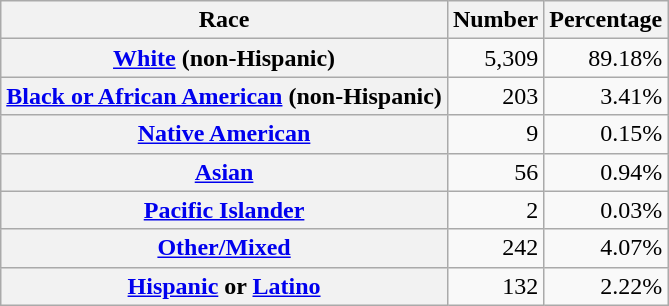<table class="wikitable" style="text-align:right">
<tr>
<th scope="col">Race</th>
<th scope="col">Number</th>
<th scope="col">Percentage</th>
</tr>
<tr>
<th scope="row"><a href='#'>White</a> (non-Hispanic)</th>
<td>5,309</td>
<td>89.18%</td>
</tr>
<tr>
<th scope="row"><a href='#'>Black or African American</a> (non-Hispanic)</th>
<td>203</td>
<td>3.41%</td>
</tr>
<tr>
<th scope="row"><a href='#'>Native American</a></th>
<td>9</td>
<td>0.15%</td>
</tr>
<tr>
<th scope="row"><a href='#'>Asian</a></th>
<td>56</td>
<td>0.94%</td>
</tr>
<tr>
<th scope="row"><a href='#'>Pacific Islander</a></th>
<td>2</td>
<td>0.03%</td>
</tr>
<tr>
<th scope="row"><a href='#'>Other/Mixed</a></th>
<td>242</td>
<td>4.07%</td>
</tr>
<tr>
<th scope="row"><a href='#'>Hispanic</a> or <a href='#'>Latino</a></th>
<td>132</td>
<td>2.22%</td>
</tr>
</table>
